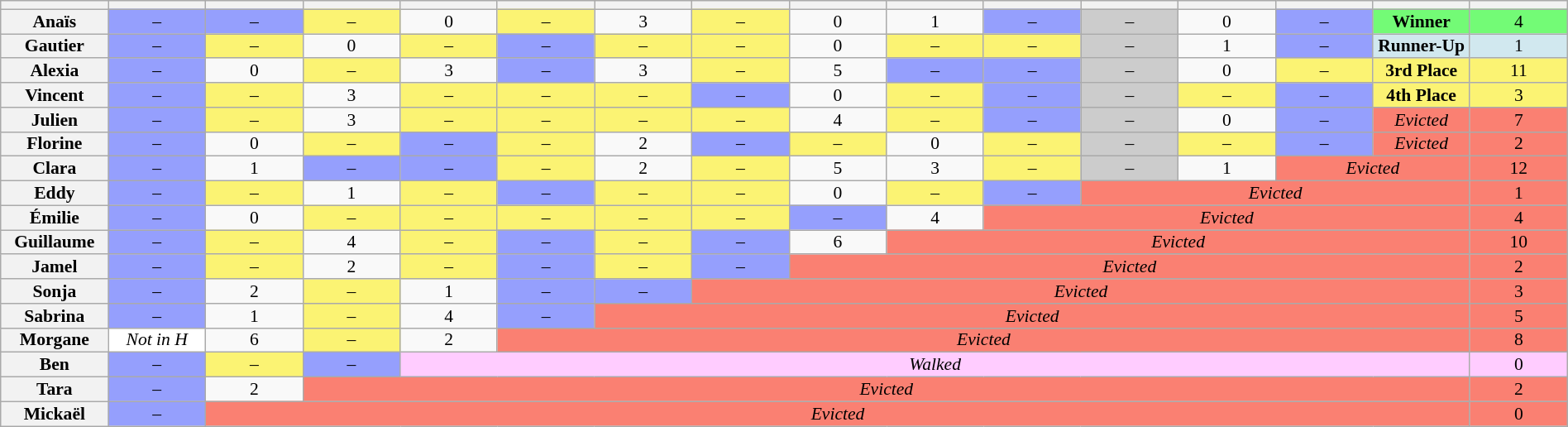<table class="wikitable" style="font-size:90%; line-height:13px; text-align:center; margin-left: auto; margin-right: auto">
<tr>
<th style="width: 5%;"></th>
<th style="width: 5%;"></th>
<th style="width: 5%;"></th>
<th style="width: 5%;"></th>
<th style="width: 5%;"></th>
<th style="width: 5%;"></th>
<th style="width: 5%;"></th>
<th style="width: 5%;"></th>
<th style="width: 5%;"></th>
<th style="width: 5%;"></th>
<th style="width: 5%;"></th>
<th style="width: 5%;"></th>
<th style="width: 5%;"></th>
<th style="width: 5%;"></th>
<th style="width: 5%;"></th>
<th style="width: 5%;"></th>
</tr>
<tr>
<th>Anaïs</th>
<td style="background:#959ffd; text-align:center">–</td>
<td style="background:#959ffd; text-align:center">–</td>
<td style="background:#FBF373; text-align:center">–</td>
<td>0</td>
<td style="background:#FBF373; text-align:center">–</td>
<td>3</td>
<td style="background:#FBF373; text-align:center">–</td>
<td>0</td>
<td>1</td>
<td style="background:#959ffd; text-align:center">–</td>
<td style="background:#CCCCCC; text-align:center">–</td>
<td>0</td>
<td style="background:#959ffd; text-align:center">–</td>
<td style="background:#73FB76; text-align:center"><strong>Winner</strong></td>
<td style="background:#73FB76; text-align:center">4</td>
</tr>
<tr>
<th>Gautier</th>
<td style="background:#959ffd; text-align:center">–</td>
<td style="background:#FBF373; text-align:center">–</td>
<td>0</td>
<td style="background:#FBF373; text-align:center">–</td>
<td style="background:#959ffd; text-align:center">–</td>
<td style="background:#FBF373; text-align:center">–</td>
<td style="background:#FBF373; text-align:center">–</td>
<td>0</td>
<td style="background:#FBF373; text-align:center">–</td>
<td style="background:#FBF373; text-align:center">–</td>
<td style="background:#CCCCCC; text-align:center">–</td>
<td>1</td>
<td style="background:#959ffd; text-align:center">–</td>
<td style="background:#D1E8EF; text-align:center"><strong>Runner-Up</strong></td>
<td style="background:#D1E8EF; text-align:center">1</td>
</tr>
<tr>
<th>Alexia</th>
<td style="background:#959ffd; text-align:center">–</td>
<td>0</td>
<td style="background:#FBF373; text-align:center">–</td>
<td>3</td>
<td style="background:#959ffd; text-align:center">–</td>
<td>3</td>
<td style="background:#FBF373; text-align:center">–</td>
<td>5</td>
<td style="background:#959ffd; text-align:center">–</td>
<td style="background:#959ffd; text-align:center">–</td>
<td style="background:#CCCCCC; text-align:center">–</td>
<td>0</td>
<td style="background:#FBF373; text-align:center">–</td>
<td style="background:#FBF373; text-align:center"><strong>3rd Place</strong></td>
<td style="background:#FBF373; text-align:center">11</td>
</tr>
<tr>
<th>Vincent</th>
<td style="background:#959ffd; text-align:center">–</td>
<td style="background:#FBF373; text-align:center">–</td>
<td>3</td>
<td style="background:#FBF373; text-align:center">–</td>
<td style="background:#FBF373; text-align:center">–</td>
<td style="background:#FBF373; text-align:center">–</td>
<td style="background:#959ffd; text-align:center">–</td>
<td>0</td>
<td style="background:#FBF373; text-align:center">–</td>
<td style="background:#959ffd; text-align:center">–</td>
<td style="background:#CCCCCC; text-align:center">–</td>
<td style="background:#FBF373; text-align:center">–</td>
<td style="background:#959ffd; text-align:center">–</td>
<td style="background:#FBF373; text-align:center"><strong>4th Place</strong></td>
<td style="background:#FBF373; text-align:center">3</td>
</tr>
<tr>
<th>Julien</th>
<td style="background:#959ffd; text-align:center">–</td>
<td style="background:#FBF373; text-align:center">–</td>
<td>3</td>
<td style="background:#FBF373; text-align:center">–</td>
<td style="background:#FBF373; text-align:center">–</td>
<td style="background:#FBF373; text-align:center">–</td>
<td style="background:#FBF373; text-align:center">–</td>
<td>4</td>
<td style="background:#FBF373; text-align:center">–</td>
<td style="background:#959ffd; text-align:center">–</td>
<td style="background:#CCCCCC; text-align:center">–</td>
<td>0</td>
<td style="background:#959ffd; text-align:center">–</td>
<td style="background:#fa8072"><em>Evicted</em></td>
<td style="background:#fa8072">7</td>
</tr>
<tr>
<th>Florine</th>
<td style="background:#959ffd; text-align:center">–</td>
<td>0</td>
<td style="background:#FBF373; text-align:center">–</td>
<td style="background:#959ffd; text-align:center">–</td>
<td style="background:#FBF373; text-align:center">–</td>
<td>2</td>
<td style="background:#959ffd; text-align:center">–</td>
<td style="background:#FBF373; text-align:center">–</td>
<td>0</td>
<td style="background:#FBF373; text-align:center">–</td>
<td style="background:#CCCCCC; text-align:center">–</td>
<td style="background:#FBF373; text-align:center">–</td>
<td style="background:#959ffd; text-align:center">–</td>
<td style="background:#fa8072"><em>Evicted</em></td>
<td style="background:#fa8072">2</td>
</tr>
<tr>
<th>Clara</th>
<td style="background:#959ffd; text-align:center">–</td>
<td>1</td>
<td style="background:#959ffd; text-align:center">–</td>
<td style="background:#959ffd; text-align:center">–</td>
<td style="background:#FBF373; text-align:center">–</td>
<td>2</td>
<td style="background:#FBF373; text-align:center">–</td>
<td>5</td>
<td>3</td>
<td style="background:#FBF373; text-align:center">–</td>
<td style="background:#CCCCCC; text-align:center">–</td>
<td>1</td>
<td colspan="2" style="background:#fa8072"><em>Evicted</em></td>
<td style="background:#fa8072">12</td>
</tr>
<tr>
<th>Eddy</th>
<td style="background:#959ffd; text-align:center">–</td>
<td style="background:#FBF373; text-align:center">–</td>
<td>1</td>
<td style="background:#FBF373; text-align:center">–</td>
<td style="background:#959ffd; text-align:center">–</td>
<td style="background:#FBF373; text-align:center">–</td>
<td style="background:#FBF373; text-align:center">–</td>
<td>0</td>
<td style="background:#FBF373; text-align:center">–</td>
<td style="background:#959ffd; text-align:center">–</td>
<td colspan="4" style="background:#fa8072"><em>Evicted</em></td>
<td style="background:#fa8072">1</td>
</tr>
<tr>
<th>Émilie</th>
<td style="background:#959ffd; text-align:center">–</td>
<td>0</td>
<td style="background:#FBF373; text-align:center">–</td>
<td style="background:#FBF373; text-align:center">–</td>
<td style="background:#FBF373; text-align:center">–</td>
<td style="background:#FBF373; text-align:center">–</td>
<td style="background:#FBF373; text-align:center">–</td>
<td style="background:#959ffd; text-align:center">–</td>
<td>4</td>
<td colspan="5" style="background:#fa8072"><em>Evicted</em></td>
<td style="background:#fa8072">4</td>
</tr>
<tr>
<th>Guillaume</th>
<td style="background:#959ffd; text-align:center">–</td>
<td style="background:#FBF373; text-align:center">–</td>
<td>4</td>
<td style="background:#FBF373; text-align:center">–</td>
<td style="background:#959ffd; text-align:center">–</td>
<td style="background:#FBF373; text-align:center">–</td>
<td style="background:#959ffd; text-align:center">–</td>
<td>6</td>
<td colspan="6" style="background:#fa8072"><em>Evicted</em></td>
<td style="background:#fa8072">10</td>
</tr>
<tr>
<th>Jamel</th>
<td style="background:#959ffd; text-align:center">–</td>
<td style="background:#FBF373; text-align:center">–</td>
<td>2</td>
<td style="background:#FBF373; text-align:center">–</td>
<td style="background:#959ffd; text-align:center">–</td>
<td style="background:#FBF373; text-align:center">–</td>
<td style="background:#959ffd; text-align:center">–</td>
<td colspan="7" style="background:#fa8072"><em>Evicted</em></td>
<td style="background:#fa8072">2</td>
</tr>
<tr>
<th>Sonja</th>
<td style="background:#959ffd; text-align:center">–</td>
<td>2</td>
<td style="background:#FBF373; text-align:center">–</td>
<td>1</td>
<td style="background:#959ffd; text-align:center">–</td>
<td style="background:#959ffd; text-align:center">–</td>
<td colspan="8" style="background:#fa8072"><em>Evicted</em></td>
<td style="background:#fa8072">3</td>
</tr>
<tr>
<th>Sabrina</th>
<td style="background:#959ffd; text-align:center">–</td>
<td>1</td>
<td style="background:#FBF373; text-align:center">–</td>
<td>4</td>
<td style="background:#959ffd; text-align:center">–</td>
<td colspan="9" style="background:#fa8072"><em>Evicted</em></td>
<td style="background:#fa8072">5</td>
</tr>
<tr>
<th>Morgane</th>
<td style="background:#FFFFFF"><em>Not in H</em></td>
<td>6</td>
<td style="background:#FBF373; text-align:center">–</td>
<td>2</td>
<td colspan="10" style="background:#fa8072"><em>Evicted</em></td>
<td style="background:#fa8072">8</td>
</tr>
<tr>
<th>Ben</th>
<td style="background:#959ffd; text-align:center">–</td>
<td style="background:#FBF373; text-align:center">–</td>
<td style="background:#959ffd; text-align:center">–</td>
<td colspan="11" style="background:#FFCCFF"><em>Walked</em></td>
<td style="background:#FFCCFF">0</td>
</tr>
<tr>
<th>Tara</th>
<td style="background:#959ffd; text-align:center">–</td>
<td>2</td>
<td colspan="12" style="background:#fa8072"><em>Evicted</em></td>
<td style="background:#fa8072">2</td>
</tr>
<tr>
<th>Mickaël</th>
<td style="background:#959ffd; text-align:center">–</td>
<td colspan="13" style="background:#fa8072"><em>Evicted</em></td>
<td style="background:#fa8072">0</td>
</tr>
</table>
